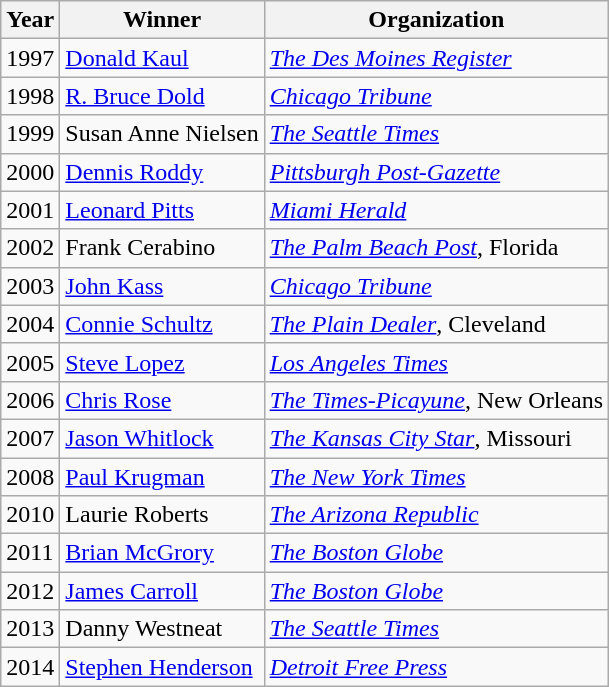<table class="wikitable sortable">
<tr>
<th>Year</th>
<th>Winner</th>
<th>Organization</th>
</tr>
<tr>
<td>1997</td>
<td><a href='#'>Donald Kaul</a></td>
<td><em><a href='#'>The Des Moines Register</a></em></td>
</tr>
<tr>
<td>1998</td>
<td><a href='#'>R. Bruce Dold</a></td>
<td><em><a href='#'>Chicago Tribune</a></em></td>
</tr>
<tr>
<td>1999</td>
<td>Susan Anne Nielsen</td>
<td><em><a href='#'>The Seattle Times</a></em></td>
</tr>
<tr>
<td>2000</td>
<td><a href='#'>Dennis Roddy</a></td>
<td><em><a href='#'>Pittsburgh Post-Gazette</a></em></td>
</tr>
<tr>
<td>2001</td>
<td><a href='#'>Leonard Pitts</a></td>
<td><em><a href='#'>Miami Herald</a></em></td>
</tr>
<tr>
<td>2002</td>
<td>Frank Cerabino</td>
<td><em><a href='#'>The Palm Beach Post</a></em>, Florida</td>
</tr>
<tr>
<td>2003</td>
<td><a href='#'>John Kass</a></td>
<td><em><a href='#'>Chicago Tribune</a></em></td>
</tr>
<tr>
<td>2004</td>
<td><a href='#'>Connie Schultz</a></td>
<td><em><a href='#'>The Plain Dealer</a></em>, Cleveland</td>
</tr>
<tr>
<td>2005</td>
<td><a href='#'>Steve Lopez</a></td>
<td><em><a href='#'>Los Angeles Times</a></em></td>
</tr>
<tr>
<td>2006</td>
<td><a href='#'>Chris Rose</a></td>
<td><em><a href='#'>The Times-Picayune</a></em>, New Orleans</td>
</tr>
<tr>
<td>2007</td>
<td><a href='#'>Jason Whitlock</a></td>
<td><em><a href='#'>The Kansas City Star</a></em>, Missouri</td>
</tr>
<tr>
<td>2008</td>
<td><a href='#'>Paul Krugman</a></td>
<td><em><a href='#'>The New York Times</a></em></td>
</tr>
<tr>
<td>2010</td>
<td>Laurie Roberts</td>
<td><em><a href='#'>The Arizona Republic</a></em></td>
</tr>
<tr>
<td>2011</td>
<td><a href='#'>Brian McGrory</a></td>
<td><em><a href='#'>The Boston Globe</a></em></td>
</tr>
<tr>
<td>2012</td>
<td><a href='#'>James Carroll</a></td>
<td><em><a href='#'>The Boston Globe</a></em></td>
</tr>
<tr>
<td>2013</td>
<td>Danny Westneat</td>
<td><em><a href='#'>The Seattle Times</a></em></td>
</tr>
<tr>
<td>2014</td>
<td><a href='#'>Stephen Henderson</a></td>
<td><em><a href='#'>Detroit Free Press</a></em></td>
</tr>
</table>
